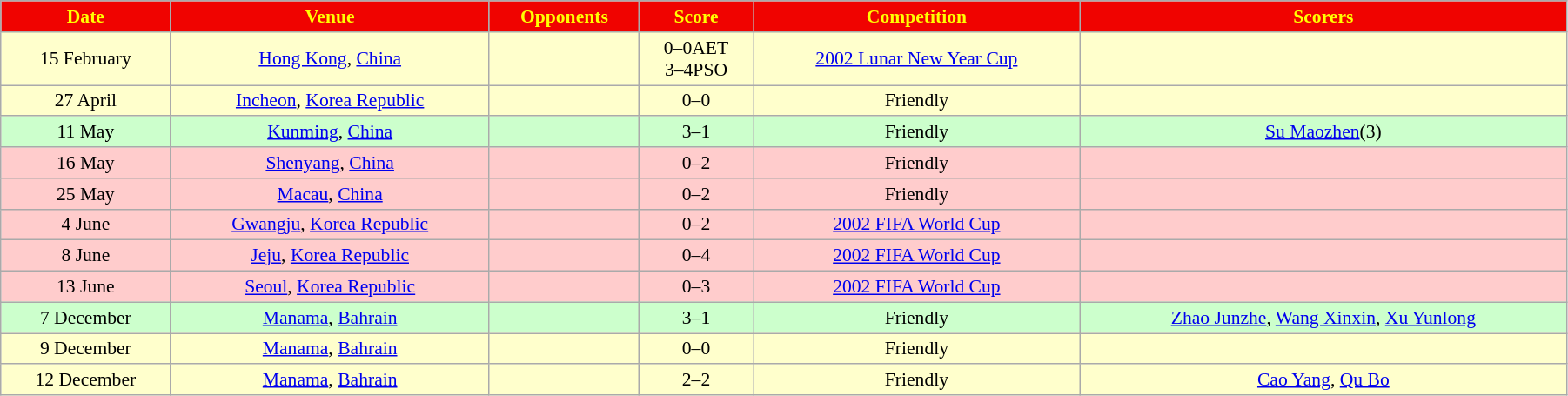<table width=95% class="wikitable" style="text-align: center; font-size: 90%">
<tr bgcolor=#F00300 style="color:yellow">
<td><strong>Date</strong></td>
<td><strong>Venue</strong></td>
<td><strong>Opponents</strong></td>
<td><strong>Score</strong></td>
<td><strong>Competition</strong></td>
<td><strong>Scorers</strong></td>
</tr>
<tr bgcolor=#FFFFCC>
<td>15 February</td>
<td><a href='#'>Hong Kong</a>, <a href='#'>China</a></td>
<td></td>
<td>0–0AET<br>3–4PSO</td>
<td><a href='#'>2002 Lunar New Year Cup</a></td>
<td></td>
</tr>
<tr bgcolor=#FFFFCC>
<td>27 April</td>
<td><a href='#'>Incheon</a>, <a href='#'>Korea Republic</a></td>
<td></td>
<td>0–0</td>
<td>Friendly</td>
<td></td>
</tr>
<tr bgcolor=#CCFFCC>
<td>11 May</td>
<td><a href='#'>Kunming</a>, <a href='#'>China</a></td>
<td></td>
<td>3–1</td>
<td>Friendly</td>
<td><a href='#'>Su Maozhen</a>(3)</td>
</tr>
<tr bgcolor=#FFCCCC>
<td>16 May</td>
<td><a href='#'>Shenyang</a>, <a href='#'>China</a></td>
<td></td>
<td>0–2</td>
<td>Friendly</td>
<td></td>
</tr>
<tr bgcolor=#FFCCCC>
<td>25 May</td>
<td><a href='#'>Macau</a>, <a href='#'>China</a></td>
<td></td>
<td>0–2</td>
<td>Friendly</td>
<td></td>
</tr>
<tr bgcolor=#FFCCCC>
<td>4 June</td>
<td><a href='#'>Gwangju</a>, <a href='#'>Korea Republic</a></td>
<td></td>
<td>0–2</td>
<td><a href='#'>2002 FIFA World Cup</a></td>
<td></td>
</tr>
<tr bgcolor=#FFCCCC>
<td>8 June</td>
<td><a href='#'>Jeju</a>, <a href='#'>Korea Republic</a></td>
<td></td>
<td>0–4</td>
<td><a href='#'>2002 FIFA World Cup</a></td>
<td></td>
</tr>
<tr bgcolor=#FFCCCC>
<td>13 June</td>
<td><a href='#'>Seoul</a>, <a href='#'>Korea Republic</a></td>
<td></td>
<td>0–3</td>
<td><a href='#'>2002 FIFA World Cup</a></td>
<td></td>
</tr>
<tr bgcolor=#CCFFCC>
<td>7 December</td>
<td><a href='#'>Manama</a>, <a href='#'>Bahrain</a></td>
<td></td>
<td>3–1</td>
<td>Friendly</td>
<td><a href='#'>Zhao Junzhe</a>, <a href='#'>Wang Xinxin</a>, <a href='#'>Xu Yunlong</a></td>
</tr>
<tr bgcolor=#FFFFCC>
<td>9 December</td>
<td><a href='#'>Manama</a>, <a href='#'>Bahrain</a></td>
<td></td>
<td>0–0</td>
<td>Friendly</td>
<td></td>
</tr>
<tr bgcolor=#FFFFCC>
<td>12 December</td>
<td><a href='#'>Manama</a>, <a href='#'>Bahrain</a></td>
<td></td>
<td>2–2</td>
<td>Friendly</td>
<td><a href='#'>Cao Yang</a>, <a href='#'>Qu Bo</a></td>
</tr>
</table>
